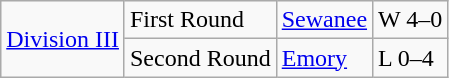<table class="wikitable">
<tr>
<td rowspan="5"><a href='#'>Division III</a></td>
<td>First Round</td>
<td><a href='#'>Sewanee</a></td>
<td>W 4–0</td>
</tr>
<tr>
<td>Second Round</td>
<td><a href='#'>Emory</a></td>
<td>L 0–4</td>
</tr>
</table>
